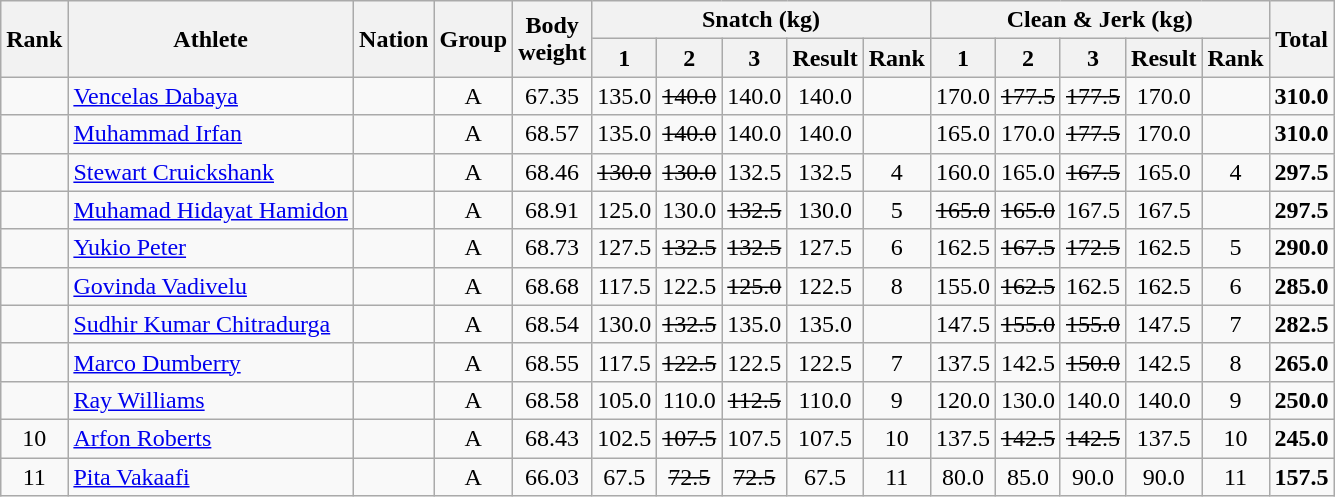<table class="wikitable sortable" style="text-align:center;">
<tr>
<th rowspan=2>Rank</th>
<th rowspan=2>Athlete</th>
<th rowspan=2>Nation</th>
<th rowspan=2>Group</th>
<th rowspan=2>Body<br>weight</th>
<th colspan=5>Snatch (kg)</th>
<th colspan=5>Clean & Jerk (kg)</th>
<th rowspan=2>Total</th>
</tr>
<tr>
<th>1</th>
<th>2</th>
<th>3</th>
<th>Result</th>
<th>Rank</th>
<th>1</th>
<th>2</th>
<th>3</th>
<th>Result</th>
<th>Rank</th>
</tr>
<tr>
<td></td>
<td align=left><a href='#'>Vencelas Dabaya</a></td>
<td align=left></td>
<td>A</td>
<td>67.35</td>
<td>135.0</td>
<td><s>140.0</s></td>
<td>140.0</td>
<td>140.0</td>
<td></td>
<td>170.0</td>
<td><s>177.5</s></td>
<td><s>177.5</s></td>
<td>170.0</td>
<td></td>
<td><strong>310.0</strong></td>
</tr>
<tr>
<td></td>
<td align=left><a href='#'>Muhammad Irfan</a></td>
<td align=left></td>
<td>A</td>
<td>68.57</td>
<td>135.0</td>
<td><s>140.0</s></td>
<td>140.0</td>
<td>140.0</td>
<td></td>
<td>165.0</td>
<td>170.0</td>
<td><s>177.5</s></td>
<td>170.0</td>
<td></td>
<td><strong>310.0</strong></td>
</tr>
<tr>
<td></td>
<td align=left><a href='#'>Stewart Cruickshank</a></td>
<td align=left></td>
<td>A</td>
<td>68.46</td>
<td><s>130.0</s></td>
<td><s>130.0</s></td>
<td>132.5</td>
<td>132.5</td>
<td>4</td>
<td>160.0</td>
<td>165.0</td>
<td><s>167.5</s></td>
<td>165.0</td>
<td>4</td>
<td><strong>297.5</strong></td>
</tr>
<tr>
<td></td>
<td align=left><a href='#'>Muhamad Hidayat Hamidon</a></td>
<td align=left></td>
<td>A</td>
<td>68.91</td>
<td>125.0</td>
<td>130.0</td>
<td><s>132.5</s></td>
<td>130.0</td>
<td>5</td>
<td><s>165.0</s></td>
<td><s>165.0</s></td>
<td>167.5</td>
<td>167.5</td>
<td></td>
<td><strong>297.5</strong></td>
</tr>
<tr>
<td></td>
<td align=left><a href='#'>Yukio Peter</a></td>
<td align=left></td>
<td>A</td>
<td>68.73</td>
<td>127.5</td>
<td><s>132.5</s></td>
<td><s>132.5</s></td>
<td>127.5</td>
<td>6</td>
<td>162.5</td>
<td><s>167.5</s></td>
<td><s>172.5</s></td>
<td>162.5</td>
<td>5</td>
<td><strong>290.0</strong></td>
</tr>
<tr>
<td></td>
<td align=left><a href='#'>Govinda Vadivelu</a></td>
<td align=left></td>
<td>A</td>
<td>68.68</td>
<td>117.5</td>
<td>122.5</td>
<td><s>125.0</s></td>
<td>122.5</td>
<td>8</td>
<td>155.0</td>
<td><s>162.5</s></td>
<td>162.5</td>
<td>162.5</td>
<td>6</td>
<td><strong>285.0</strong></td>
</tr>
<tr>
<td></td>
<td align=left><a href='#'>Sudhir Kumar Chitradurga</a></td>
<td align=left></td>
<td>A</td>
<td>68.54</td>
<td>130.0</td>
<td><s>132.5</s></td>
<td>135.0</td>
<td>135.0</td>
<td></td>
<td>147.5</td>
<td><s>155.0</s></td>
<td><s>155.0</s></td>
<td>147.5</td>
<td>7</td>
<td><strong>282.5</strong></td>
</tr>
<tr>
<td></td>
<td align=left><a href='#'>Marco Dumberry</a></td>
<td align=left></td>
<td>A</td>
<td>68.55</td>
<td>117.5</td>
<td><s>122.5</s></td>
<td>122.5</td>
<td>122.5</td>
<td>7</td>
<td>137.5</td>
<td>142.5</td>
<td><s>150.0</s></td>
<td>142.5</td>
<td>8</td>
<td><strong>265.0</strong></td>
</tr>
<tr>
<td></td>
<td align=left><a href='#'>Ray Williams</a></td>
<td align=left></td>
<td>A</td>
<td>68.58</td>
<td>105.0</td>
<td>110.0</td>
<td><s>112.5</s></td>
<td>110.0</td>
<td>9</td>
<td>120.0</td>
<td>130.0</td>
<td>140.0</td>
<td>140.0</td>
<td>9</td>
<td><strong>250.0</strong></td>
</tr>
<tr>
<td>10</td>
<td align=left><a href='#'>Arfon Roberts</a></td>
<td align=left></td>
<td>A</td>
<td>68.43</td>
<td>102.5</td>
<td><s>107.5</s></td>
<td>107.5</td>
<td>107.5</td>
<td>10</td>
<td>137.5</td>
<td><s>142.5</s></td>
<td><s>142.5</s></td>
<td>137.5</td>
<td>10</td>
<td><strong>245.0</strong></td>
</tr>
<tr>
<td>11</td>
<td align=left><a href='#'>Pita Vakaafi</a></td>
<td align=left></td>
<td>A</td>
<td>66.03</td>
<td>67.5</td>
<td><s>72.5</s></td>
<td><s>72.5</s></td>
<td>67.5</td>
<td>11</td>
<td>80.0</td>
<td>85.0</td>
<td>90.0</td>
<td>90.0</td>
<td>11</td>
<td><strong>157.5</strong></td>
</tr>
</table>
